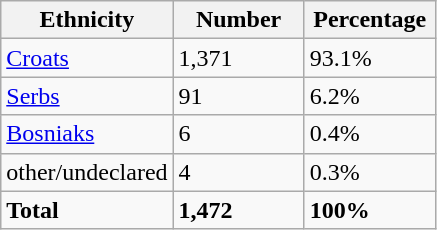<table class="wikitable">
<tr>
<th width="100px">Ethnicity</th>
<th width="80px">Number</th>
<th width="80px">Percentage</th>
</tr>
<tr>
<td><a href='#'>Croats</a></td>
<td>1,371</td>
<td>93.1%</td>
</tr>
<tr>
<td><a href='#'>Serbs</a></td>
<td>91</td>
<td>6.2%</td>
</tr>
<tr>
<td><a href='#'>Bosniaks</a></td>
<td>6</td>
<td>0.4%</td>
</tr>
<tr>
<td>other/undeclared</td>
<td>4</td>
<td>0.3%</td>
</tr>
<tr>
<td><strong>Total</strong></td>
<td><strong>1,472</strong></td>
<td><strong>100%</strong></td>
</tr>
</table>
